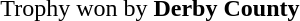<table width="100%">
<tr>
<td align="right">Trophy won by <strong>Derby County</strong></td>
</tr>
</table>
